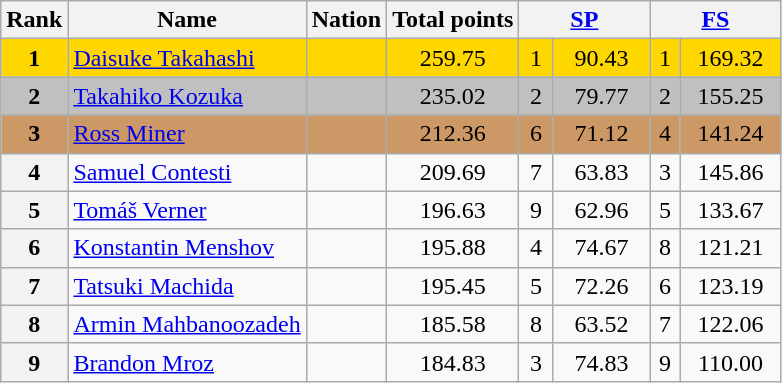<table class="wikitable sortable">
<tr>
<th>Rank</th>
<th>Name</th>
<th>Nation</th>
<th>Total points</th>
<th colspan="2" width="80px"><a href='#'>SP</a></th>
<th colspan="2" width="80px"><a href='#'>FS</a></th>
</tr>
<tr bgcolor="gold">
<td align="center"><strong>1</strong></td>
<td><a href='#'>Daisuke Takahashi</a></td>
<td></td>
<td align="center">259.75</td>
<td align="center">1</td>
<td align="center">90.43</td>
<td align="center">1</td>
<td align="center">169.32</td>
</tr>
<tr bgcolor="silver">
<td align="center"><strong>2</strong></td>
<td><a href='#'>Takahiko Kozuka</a></td>
<td></td>
<td align="center">235.02</td>
<td align="center">2</td>
<td align="center">79.77</td>
<td align="center">2</td>
<td align="center">155.25</td>
</tr>
<tr bgcolor="cc9966">
<td align="center"><strong>3</strong></td>
<td><a href='#'>Ross Miner</a></td>
<td></td>
<td align="center">212.36</td>
<td align="center">6</td>
<td align="center">71.12</td>
<td align="center">4</td>
<td align="center">141.24</td>
</tr>
<tr>
<th>4</th>
<td><a href='#'>Samuel Contesti</a></td>
<td></td>
<td align="center">209.69</td>
<td align="center">7</td>
<td align="center">63.83</td>
<td align="center">3</td>
<td align="center">145.86</td>
</tr>
<tr>
<th>5</th>
<td><a href='#'>Tomáš Verner</a></td>
<td></td>
<td align="center">196.63</td>
<td align="center">9</td>
<td align="center">62.96</td>
<td align="center">5</td>
<td align="center">133.67</td>
</tr>
<tr>
<th>6</th>
<td><a href='#'>Konstantin Menshov</a></td>
<td></td>
<td align="center">195.88</td>
<td align="center">4</td>
<td align="center">74.67</td>
<td align="center">8</td>
<td align="center">121.21</td>
</tr>
<tr>
<th>7</th>
<td><a href='#'>Tatsuki Machida</a></td>
<td></td>
<td align="center">195.45</td>
<td align="center">5</td>
<td align="center">72.26</td>
<td align="center">6</td>
<td align="center">123.19</td>
</tr>
<tr>
<th>8</th>
<td><a href='#'>Armin Mahbanoozadeh</a></td>
<td></td>
<td align="center">185.58</td>
<td align="center">8</td>
<td align="center">63.52</td>
<td align="center">7</td>
<td align="center">122.06</td>
</tr>
<tr>
<th>9</th>
<td><a href='#'>Brandon Mroz</a></td>
<td></td>
<td align="center">184.83</td>
<td align="center">3</td>
<td align="center">74.83</td>
<td align="center">9</td>
<td align="center">110.00</td>
</tr>
</table>
